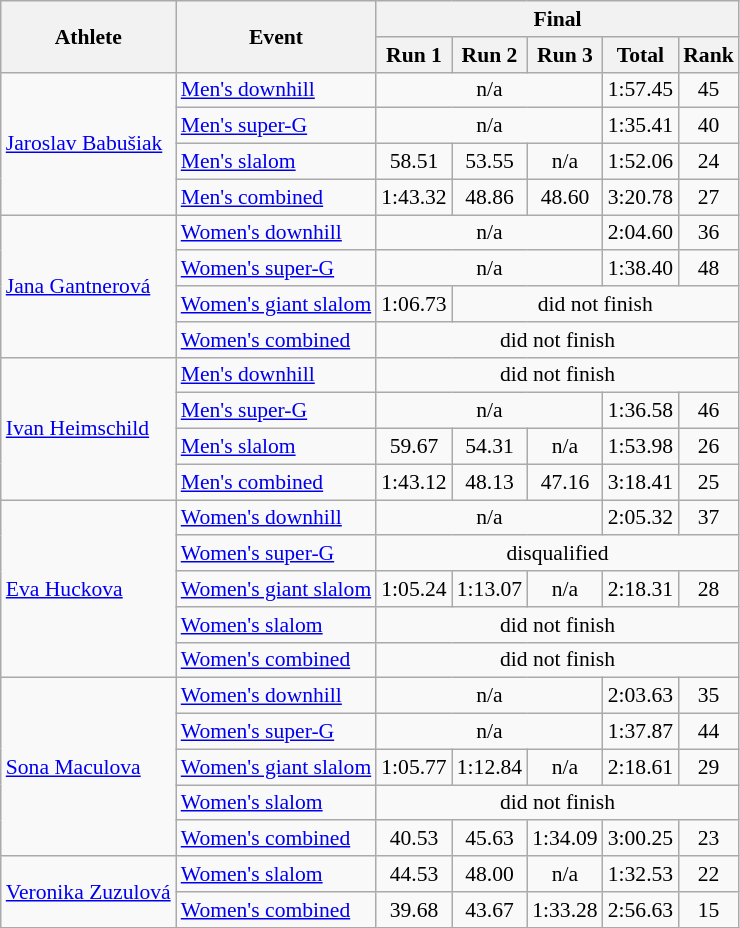<table class="wikitable" style="font-size:90%">
<tr>
<th rowspan="2">Athlete</th>
<th rowspan="2">Event</th>
<th colspan="5">Final</th>
</tr>
<tr>
<th>Run 1</th>
<th>Run 2</th>
<th>Run 3</th>
<th>Total</th>
<th>Rank</th>
</tr>
<tr>
<td rowspan=4><a href='#'>Jaroslav Babušiak</a></td>
<td><a href='#'>Men's downhill</a></td>
<td colspan=3 align="center">n/a</td>
<td align="center">1:57.45</td>
<td align="center">45</td>
</tr>
<tr>
<td><a href='#'>Men's super-G</a></td>
<td colspan=3 align="center">n/a</td>
<td align="center">1:35.41</td>
<td align="center">40</td>
</tr>
<tr>
<td><a href='#'>Men's slalom</a></td>
<td align="center">58.51</td>
<td align="center">53.55</td>
<td align="center">n/a</td>
<td align="center">1:52.06</td>
<td align="center">24</td>
</tr>
<tr>
<td><a href='#'>Men's combined</a></td>
<td align="center">1:43.32</td>
<td align="center">48.86</td>
<td align="center">48.60</td>
<td align="center">3:20.78</td>
<td align="center">27</td>
</tr>
<tr>
<td rowspan=4><a href='#'>Jana Gantnerová</a></td>
<td><a href='#'>Women's downhill</a></td>
<td colspan=3 align="center">n/a</td>
<td align="center">2:04.60</td>
<td align="center">36</td>
</tr>
<tr>
<td><a href='#'>Women's super-G</a></td>
<td colspan=3 align="center">n/a</td>
<td align="center">1:38.40</td>
<td align="center">48</td>
</tr>
<tr>
<td><a href='#'>Women's giant slalom</a></td>
<td align="center">1:06.73</td>
<td colspan=4 align="center">did not finish</td>
</tr>
<tr>
<td><a href='#'>Women's combined</a></td>
<td colspan=5 align="center">did not finish</td>
</tr>
<tr>
<td rowspan=4><a href='#'>Ivan Heimschild</a></td>
<td><a href='#'>Men's downhill</a></td>
<td colspan=5 align="center">did not finish</td>
</tr>
<tr>
<td><a href='#'>Men's super-G</a></td>
<td colspan=3 align="center">n/a</td>
<td align="center">1:36.58</td>
<td align="center">46</td>
</tr>
<tr>
<td><a href='#'>Men's slalom</a></td>
<td align="center">59.67</td>
<td align="center">54.31</td>
<td align="center">n/a</td>
<td align="center">1:53.98</td>
<td align="center">26</td>
</tr>
<tr>
<td><a href='#'>Men's combined</a></td>
<td align="center">1:43.12</td>
<td align="center">48.13</td>
<td align="center">47.16</td>
<td align="center">3:18.41</td>
<td align="center">25</td>
</tr>
<tr>
<td rowspan=5><a href='#'>Eva Huckova</a></td>
<td><a href='#'>Women's downhill</a></td>
<td colspan=3 align="center">n/a</td>
<td align="center">2:05.32</td>
<td align="center">37</td>
</tr>
<tr>
<td><a href='#'>Women's super-G</a></td>
<td colspan=5 align="center">disqualified</td>
</tr>
<tr>
<td><a href='#'>Women's giant slalom</a></td>
<td align="center">1:05.24</td>
<td align="center">1:13.07</td>
<td align="center">n/a</td>
<td align="center">2:18.31</td>
<td align="center">28</td>
</tr>
<tr>
<td><a href='#'>Women's slalom</a></td>
<td colspan=5 align="center">did not finish</td>
</tr>
<tr>
<td><a href='#'>Women's combined</a></td>
<td colspan=5 align="center">did not finish</td>
</tr>
<tr>
<td rowspan=5><a href='#'>Sona Maculova</a></td>
<td><a href='#'>Women's downhill</a></td>
<td colspan=3 align="center">n/a</td>
<td align="center">2:03.63</td>
<td align="center">35</td>
</tr>
<tr>
<td><a href='#'>Women's super-G</a></td>
<td colspan=3 align="center">n/a</td>
<td align="center">1:37.87</td>
<td align="center">44</td>
</tr>
<tr>
<td><a href='#'>Women's giant slalom</a></td>
<td align="center">1:05.77</td>
<td align="center">1:12.84</td>
<td align="center">n/a</td>
<td align="center">2:18.61</td>
<td align="center">29</td>
</tr>
<tr>
<td><a href='#'>Women's slalom</a></td>
<td colspan=5 align="center">did not finish</td>
</tr>
<tr>
<td><a href='#'>Women's combined</a></td>
<td align="center">40.53</td>
<td align="center">45.63</td>
<td align="center">1:34.09</td>
<td align="center">3:00.25</td>
<td align="center">23</td>
</tr>
<tr>
<td rowspan=2><a href='#'>Veronika Zuzulová</a></td>
<td><a href='#'>Women's slalom</a></td>
<td align="center">44.53</td>
<td align="center">48.00</td>
<td align="center">n/a</td>
<td align="center">1:32.53</td>
<td align="center">22</td>
</tr>
<tr>
<td><a href='#'>Women's combined</a></td>
<td align="center">39.68</td>
<td align="center">43.67</td>
<td align="center">1:33.28</td>
<td align="center">2:56.63</td>
<td align="center">15</td>
</tr>
</table>
